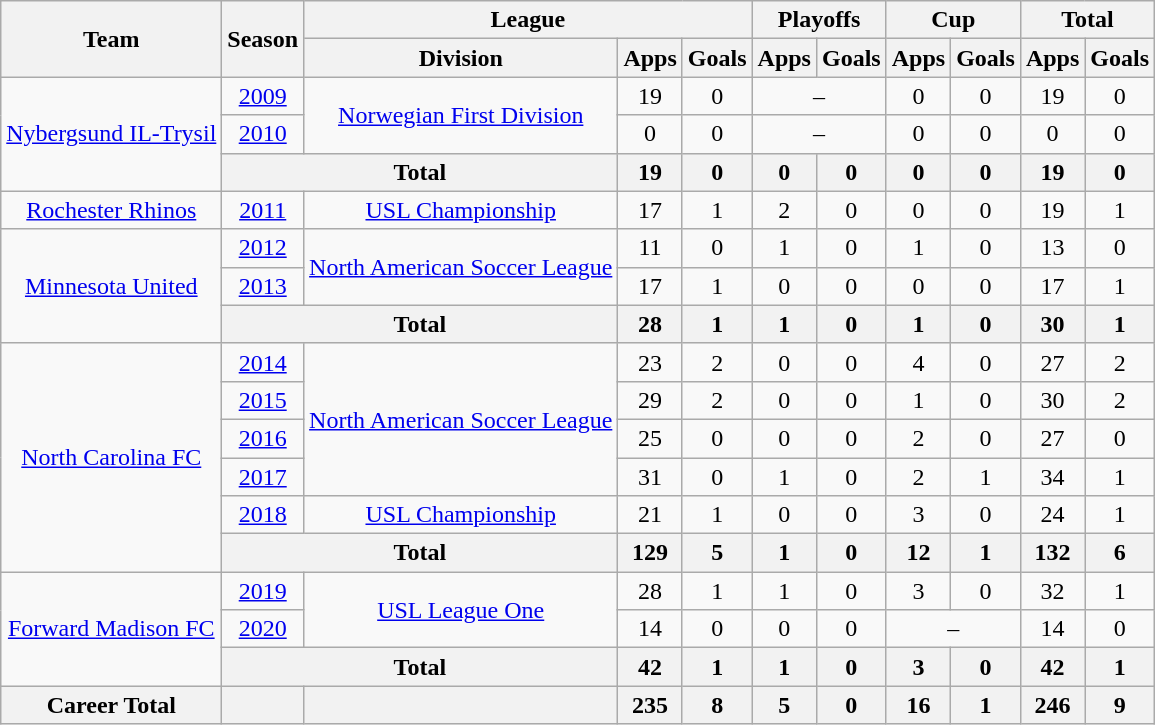<table class="wikitable" style="text-align: center;">
<tr>
<th rowspan="2">Team</th>
<th rowspan="2">Season</th>
<th colspan="3">League</th>
<th colspan="2">Playoffs</th>
<th colspan="2">Cup</th>
<th colspan="2">Total</th>
</tr>
<tr>
<th>Division</th>
<th>Apps</th>
<th>Goals</th>
<th>Apps</th>
<th>Goals</th>
<th>Apps</th>
<th>Goals</th>
<th>Apps</th>
<th>Goals</th>
</tr>
<tr>
<td rowspan="3"><a href='#'>Nybergsund IL-Trysil</a></td>
<td><a href='#'>2009</a></td>
<td rowspan="2"><a href='#'>Norwegian First Division</a></td>
<td>19</td>
<td>0</td>
<td colspan="2">–</td>
<td>0</td>
<td>0</td>
<td>19</td>
<td>0</td>
</tr>
<tr>
<td><a href='#'>2010</a></td>
<td>0</td>
<td>0</td>
<td colspan="2">–</td>
<td>0</td>
<td>0</td>
<td>0</td>
<td>0</td>
</tr>
<tr>
<th colspan="2">Total</th>
<th>19</th>
<th>0</th>
<th>0</th>
<th>0</th>
<th>0</th>
<th>0</th>
<th>19</th>
<th>0</th>
</tr>
<tr>
<td><a href='#'>Rochester Rhinos</a></td>
<td><a href='#'>2011</a></td>
<td><a href='#'>USL Championship</a></td>
<td>17</td>
<td>1</td>
<td>2</td>
<td>0</td>
<td>0</td>
<td>0</td>
<td>19</td>
<td>1</td>
</tr>
<tr>
<td rowspan="3"><a href='#'>Minnesota United</a></td>
<td><a href='#'>2012</a></td>
<td rowspan="2"><a href='#'>North American Soccer League</a></td>
<td>11</td>
<td>0</td>
<td>1</td>
<td>0</td>
<td>1</td>
<td>0</td>
<td>13</td>
<td>0</td>
</tr>
<tr>
<td><a href='#'>2013</a></td>
<td>17</td>
<td>1</td>
<td>0</td>
<td>0</td>
<td>0</td>
<td>0</td>
<td>17</td>
<td>1</td>
</tr>
<tr>
<th colspan="2">Total</th>
<th>28</th>
<th>1</th>
<th>1</th>
<th>0</th>
<th>1</th>
<th>0</th>
<th>30</th>
<th>1</th>
</tr>
<tr>
<td rowspan="6"><a href='#'>North Carolina FC</a></td>
<td><a href='#'>2014</a></td>
<td rowspan="4"><a href='#'>North American Soccer League</a></td>
<td>23</td>
<td>2</td>
<td>0</td>
<td>0</td>
<td>4</td>
<td>0</td>
<td>27</td>
<td>2</td>
</tr>
<tr>
<td><a href='#'>2015</a></td>
<td>29</td>
<td>2</td>
<td>0</td>
<td>0</td>
<td>1</td>
<td>0</td>
<td>30</td>
<td>2</td>
</tr>
<tr>
<td><a href='#'>2016</a></td>
<td>25</td>
<td>0</td>
<td>0</td>
<td>0</td>
<td>2</td>
<td>0</td>
<td>27</td>
<td>0</td>
</tr>
<tr>
<td><a href='#'>2017</a></td>
<td>31</td>
<td>0</td>
<td>1</td>
<td>0</td>
<td>2</td>
<td>1</td>
<td>34</td>
<td>1</td>
</tr>
<tr>
<td><a href='#'>2018</a></td>
<td><a href='#'>USL Championship</a></td>
<td>21</td>
<td>1</td>
<td>0</td>
<td>0</td>
<td>3</td>
<td>0</td>
<td>24</td>
<td>1</td>
</tr>
<tr>
<th colspan="2">Total</th>
<th>129</th>
<th>5</th>
<th>1</th>
<th>0</th>
<th>12</th>
<th>1</th>
<th>132</th>
<th>6</th>
</tr>
<tr>
<td rowspan="3"><a href='#'>Forward Madison FC</a></td>
<td><a href='#'>2019</a></td>
<td rowspan="2"><a href='#'>USL League One</a></td>
<td>28</td>
<td>1</td>
<td>1</td>
<td>0</td>
<td>3</td>
<td>0</td>
<td>32</td>
<td>1</td>
</tr>
<tr>
<td><a href='#'>2020</a></td>
<td>14</td>
<td>0</td>
<td>0</td>
<td>0</td>
<td colspan="2">–</td>
<td>14</td>
<td>0</td>
</tr>
<tr>
<th colspan="2">Total</th>
<th>42</th>
<th>1</th>
<th>1</th>
<th>0</th>
<th>3</th>
<th>0</th>
<th>42</th>
<th>1</th>
</tr>
<tr>
<th>Career Total</th>
<th></th>
<th></th>
<th>235</th>
<th>8</th>
<th>5</th>
<th>0</th>
<th>16</th>
<th>1</th>
<th>246</th>
<th>9</th>
</tr>
</table>
